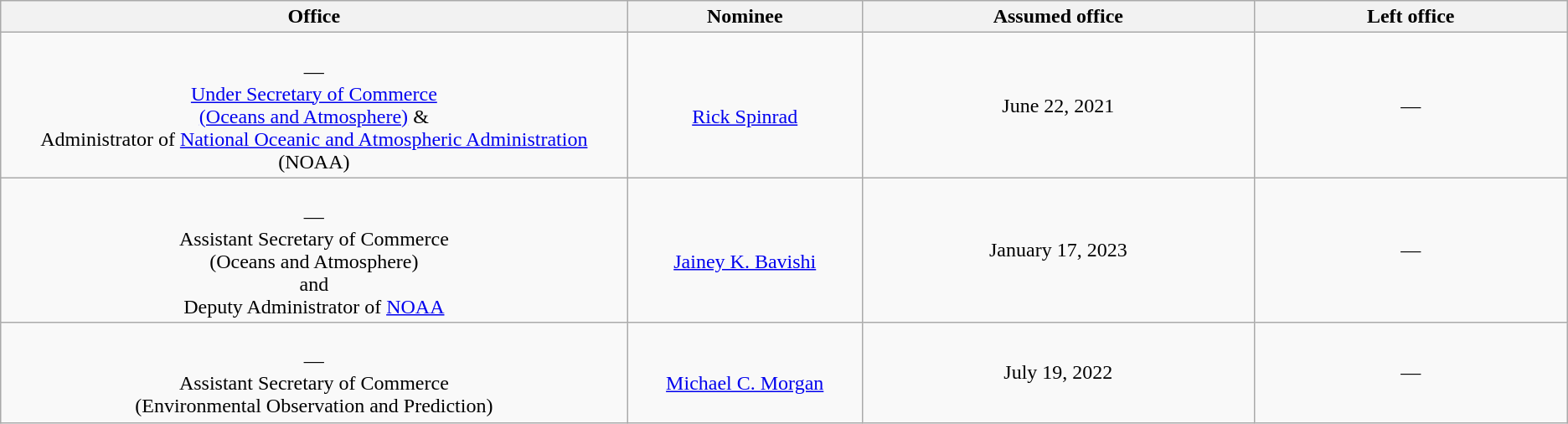<table class="wikitable sortable" style="text-align:center">
<tr>
<th style="width:40%;">Office</th>
<th style="width:15%;">Nominee</th>
<th style="width:25%;" data-sort-type="date">Assumed office</th>
<th style="width:20%;" data-sort-type="date">Left office</th>
</tr>
<tr>
<td><br>—<br><a href='#'>Under Secretary of Commerce<br>(Oceans and Atmosphere)</a> &<br>Administrator of <a href='#'>National Oceanic and Atmospheric Administration</a> (NOAA)</td>
<td><br><a href='#'>Rick Spinrad</a></td>
<td data-sort-value="June 22, 2021">June 22, 2021<br></td>
<td>—</td>
</tr>
<tr>
<td><br>—<br>Assistant Secretary of Commerce<br>(Oceans and Atmosphere)<br>and<br>Deputy Administrator of <a href='#'>NOAA</a></td>
<td><br><a href='#'>Jainey K. Bavishi</a></td>
<td data-sort-value="January 17, 2023">January 17, 2023<br></td>
<td>—</td>
</tr>
<tr>
<td><br>—<br>Assistant Secretary of Commerce<br>(Environmental Observation and Prediction)</td>
<td><br><a href='#'>Michael C. Morgan</a></td>
<td data-sort-value="July 19, 2022">July 19, 2022<br></td>
<td>—</td>
</tr>
</table>
